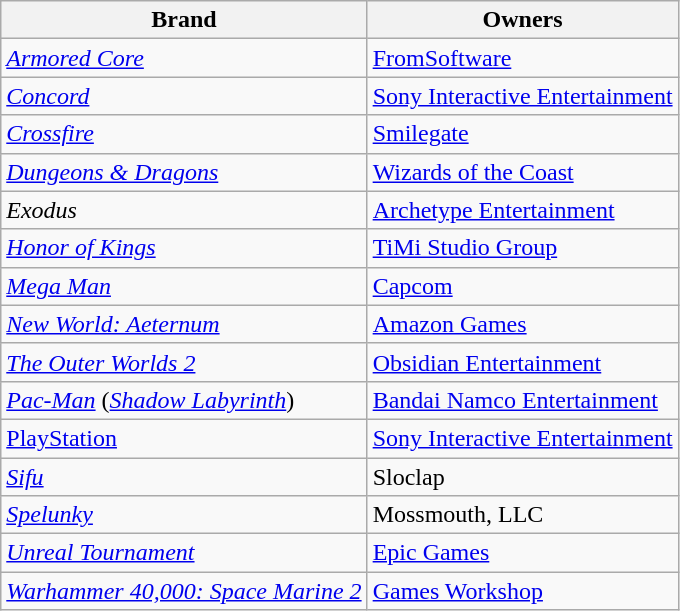<table class="wikitable">
<tr>
<th>Brand</th>
<th>Owners</th>
</tr>
<tr>
<td><em><a href='#'>Armored Core</a></em></td>
<td><a href='#'>FromSoftware</a></td>
</tr>
<tr>
<td><em><a href='#'>Concord</a></em></td>
<td><a href='#'>Sony Interactive Entertainment</a></td>
</tr>
<tr>
<td><em><a href='#'>Crossfire</a></em></td>
<td><a href='#'>Smilegate</a></td>
</tr>
<tr>
<td><em><a href='#'>Dungeons & Dragons</a></em></td>
<td><a href='#'>Wizards of the Coast</a></td>
</tr>
<tr>
<td><em>Exodus</em></td>
<td><a href='#'>Archetype Entertainment</a></td>
</tr>
<tr>
<td><em><a href='#'>Honor of Kings</a></em></td>
<td><a href='#'>TiMi Studio Group</a></td>
</tr>
<tr>
<td><em><a href='#'>Mega Man</a></em></td>
<td><a href='#'>Capcom</a></td>
</tr>
<tr>
<td><em><a href='#'>New World: Aeternum</a></em></td>
<td><a href='#'>Amazon Games</a></td>
</tr>
<tr>
<td><em><a href='#'>The Outer Worlds 2</a></em></td>
<td><a href='#'>Obsidian Entertainment</a></td>
</tr>
<tr>
<td><em><a href='#'>Pac-Man</a></em> (<em><a href='#'>Shadow Labyrinth</a></em>)</td>
<td><a href='#'>Bandai Namco Entertainment</a></td>
</tr>
<tr>
<td><a href='#'>PlayStation</a></td>
<td><a href='#'>Sony Interactive Entertainment</a></td>
</tr>
<tr>
<td><em><a href='#'>Sifu</a></em></td>
<td>Sloclap</td>
</tr>
<tr>
<td><em><a href='#'>Spelunky</a></em></td>
<td>Mossmouth, LLC</td>
</tr>
<tr>
<td><em><a href='#'>Unreal Tournament</a></em></td>
<td><a href='#'>Epic Games</a></td>
</tr>
<tr>
<td><em><a href='#'>Warhammer 40,000: Space Marine 2</a></em></td>
<td><a href='#'>Games Workshop</a></td>
</tr>
</table>
